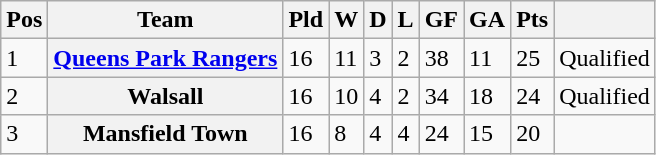<table class="wikitable">
<tr>
<th><abbr>Pos</abbr></th>
<th>Team</th>
<th><abbr>Pld</abbr></th>
<th><abbr>W</abbr></th>
<th><abbr>D</abbr></th>
<th><abbr>L</abbr></th>
<th><abbr>GF</abbr></th>
<th><abbr>GA</abbr></th>
<th><abbr>Pts</abbr></th>
<th></th>
</tr>
<tr>
<td>1</td>
<th><a href='#'>Queens Park Rangers</a></th>
<td>16</td>
<td>11</td>
<td>3</td>
<td>2</td>
<td>38</td>
<td>11</td>
<td>25</td>
<td>Qualified</td>
</tr>
<tr>
<td>2</td>
<th>Walsall</th>
<td>16</td>
<td>10</td>
<td>4</td>
<td>2</td>
<td>34</td>
<td>18</td>
<td>24</td>
<td>Qualified</td>
</tr>
<tr>
<td>3</td>
<th>Mansfield Town</th>
<td>16</td>
<td>8</td>
<td>4</td>
<td>4</td>
<td>24</td>
<td>15</td>
<td>20</td>
<td></td>
</tr>
</table>
